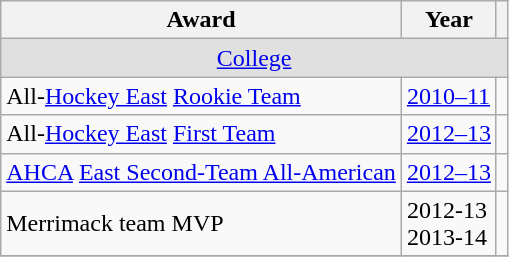<table class="wikitable">
<tr>
<th>Award</th>
<th>Year</th>
<th></th>
</tr>
<tr ALIGN="center" bgcolor="#e0e0e0">
<td colspan="3"><a href='#'>College</a></td>
</tr>
<tr>
<td>All-<a href='#'>Hockey East</a> <a href='#'>Rookie Team</a></td>
<td><a href='#'>2010–11</a></td>
<td></td>
</tr>
<tr>
<td>All-<a href='#'>Hockey East</a> <a href='#'>First Team</a></td>
<td><a href='#'>2012–13</a></td>
<td></td>
</tr>
<tr>
<td><a href='#'>AHCA</a> <a href='#'>East Second-Team All-American</a></td>
<td><a href='#'>2012–13</a></td>
<td></td>
</tr>
<tr>
<td>Merrimack team MVP</td>
<td>2012-13<br>2013-14</td>
<td></td>
</tr>
<tr>
</tr>
</table>
